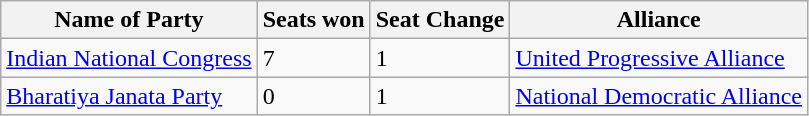<table class="wikitable sortable">
<tr>
<th>Name of Party</th>
<th>Seats won</th>
<th>Seat Change</th>
<th>Alliance</th>
</tr>
<tr>
<td><a href='#'>Indian National Congress</a></td>
<td>7</td>
<td>1</td>
<td><a href='#'>United Progressive Alliance</a></td>
</tr>
<tr>
<td><a href='#'>Bharatiya Janata Party</a></td>
<td>0</td>
<td>1</td>
<td><a href='#'>National Democratic Alliance</a></td>
</tr>
</table>
